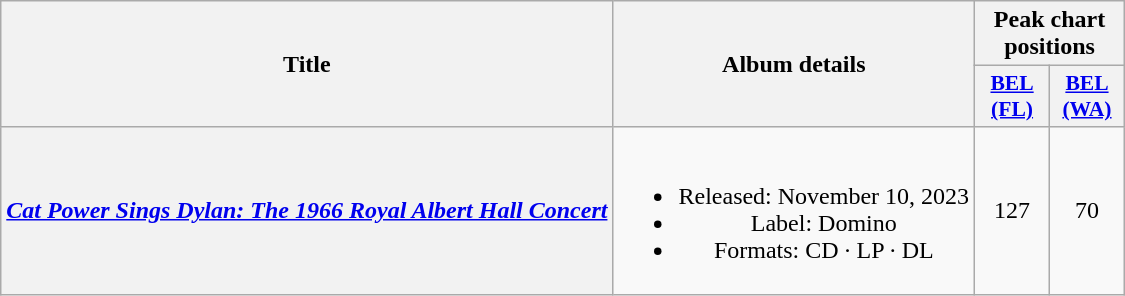<table class="wikitable plainrowheaders" style="text-align:center;">
<tr>
<th scope="col" rowspan="2">Title</th>
<th scope="col" rowspan="2">Album details</th>
<th scope="col" colspan="2">Peak chart positions</th>
</tr>
<tr>
<th scope="col" style="width:3em;font-size:90%;"><a href='#'>BEL<br>(FL)</a><br></th>
<th scope="col" style="width:3em;font-size:90%;"><a href='#'>BEL<br>(WA)</a><br></th>
</tr>
<tr>
<th scope="row"><em><a href='#'>Cat Power Sings Dylan: The 1966 Royal Albert Hall Concert</a></em></th>
<td><br><ul><li>Released: November 10, 2023</li><li>Label: Domino</li><li>Formats: CD · LP · DL</li></ul></td>
<td>127</td>
<td>70</td>
</tr>
</table>
